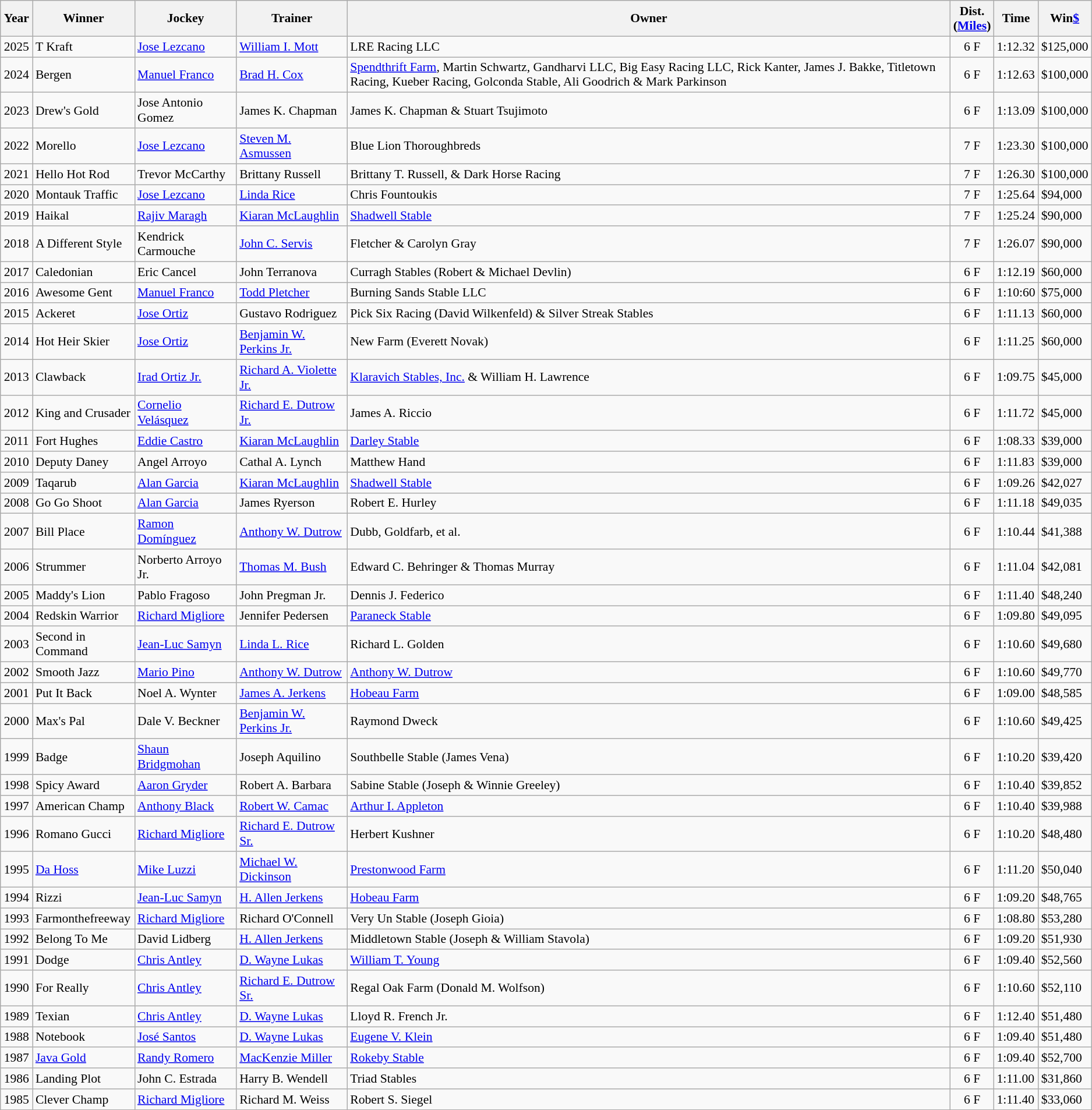<table class="wikitable sortable" style="font-size:90%">
<tr>
<th style="width:30px">Year<br></th>
<th style="width:110px">Winner<br></th>
<th style="width:110px">Jockey<br></th>
<th style="width:120px">Trainer<br></th>
<th>Owner<br></th>
<th style="width:25px">Dist.<br> <span>(<a href='#'>Miles</a>)</span></th>
<th style="width:25px">Time<br></th>
<th style="width:25px">Win<a href='#'>$</a><br></th>
</tr>
<tr>
<td align=center>2025</td>
<td>T Kraft</td>
<td><a href='#'>Jose Lezcano</a></td>
<td><a href='#'>William I. Mott</a></td>
<td>LRE Racing LLC</td>
<td align=center>6 F</td>
<td>1:12.32</td>
<td>$125,000</td>
</tr>
<tr>
<td align=center>2024</td>
<td>Bergen</td>
<td><a href='#'>Manuel Franco</a></td>
<td><a href='#'>Brad H. Cox</a></td>
<td><a href='#'>Spendthrift Farm</a>, Martin Schwartz, Gandharvi LLC, Big Easy Racing LLC, Rick Kanter, James J. Bakke, Titletown Racing, Kueber Racing, Golconda Stable, Ali Goodrich & Mark Parkinson</td>
<td align=center>6 F</td>
<td>1:12.63</td>
<td>$100,000</td>
</tr>
<tr>
<td align=center>2023</td>
<td>Drew's Gold</td>
<td>Jose Antonio Gomez</td>
<td>James K. Chapman</td>
<td>James K. Chapman & Stuart Tsujimoto</td>
<td align=center>6 F</td>
<td>1:13.09</td>
<td>$100,000</td>
</tr>
<tr>
<td align=center>2022</td>
<td>Morello</td>
<td><a href='#'>Jose Lezcano</a></td>
<td><a href='#'>Steven M. Asmussen</a></td>
<td>Blue Lion Thoroughbreds</td>
<td align=center>7 F</td>
<td>1:23.30</td>
<td>$100,000</td>
</tr>
<tr>
<td align=center>2021</td>
<td>Hello Hot Rod</td>
<td>Trevor McCarthy</td>
<td>Brittany Russell</td>
<td>Brittany T. Russell, & Dark Horse Racing</td>
<td align=center>7 F</td>
<td>1:26.30</td>
<td>$100,000</td>
</tr>
<tr>
<td align=center>2020</td>
<td>Montauk Traffic</td>
<td><a href='#'>Jose Lezcano</a></td>
<td><a href='#'>Linda Rice</a></td>
<td>Chris Fountoukis</td>
<td align=center>7 F</td>
<td>1:25.64</td>
<td>$94,000</td>
</tr>
<tr>
<td align=center>2019</td>
<td>Haikal</td>
<td><a href='#'>Rajiv Maragh</a></td>
<td><a href='#'>Kiaran McLaughlin</a></td>
<td><a href='#'>Shadwell Stable</a></td>
<td align=center>7 F</td>
<td>1:25.24</td>
<td>$90,000</td>
</tr>
<tr>
<td align=center>2018</td>
<td>A Different Style</td>
<td>Kendrick Carmouche</td>
<td><a href='#'>John C. Servis</a></td>
<td>Fletcher & Carolyn Gray</td>
<td align=center>7 F</td>
<td>1:26.07</td>
<td>$90,000</td>
</tr>
<tr>
<td align=center>2017</td>
<td>Caledonian</td>
<td>Eric Cancel</td>
<td>John Terranova</td>
<td>Curragh Stables (Robert & Michael Devlin)</td>
<td align=center>6 F</td>
<td>1:12.19</td>
<td>$60,000</td>
</tr>
<tr>
<td align=center>2016</td>
<td>Awesome Gent</td>
<td><a href='#'>Manuel Franco</a></td>
<td><a href='#'>Todd Pletcher</a></td>
<td>Burning Sands Stable LLC</td>
<td align=center>6 F</td>
<td>1:10:60</td>
<td>$75,000</td>
</tr>
<tr>
<td align=center>2015</td>
<td>Ackeret</td>
<td><a href='#'>Jose Ortiz</a></td>
<td>Gustavo Rodriguez</td>
<td>Pick Six Racing (David Wilkenfeld) & Silver Streak Stables</td>
<td align=center>6 F</td>
<td>1:11.13</td>
<td>$60,000</td>
</tr>
<tr>
<td align=center>2014</td>
<td>Hot Heir Skier</td>
<td><a href='#'>Jose Ortiz</a></td>
<td><a href='#'>Benjamin W. Perkins Jr.</a></td>
<td>New Farm (Everett Novak)</td>
<td align=center>6 F</td>
<td>1:11.25</td>
<td>$60,000</td>
</tr>
<tr>
<td align=center>2013</td>
<td>Clawback</td>
<td><a href='#'>Irad Ortiz Jr.</a></td>
<td><a href='#'>Richard A. Violette Jr.</a></td>
<td><a href='#'>Klaravich Stables, Inc.</a> & William H. Lawrence</td>
<td align=center>6 F</td>
<td>1:09.75</td>
<td>$45,000</td>
</tr>
<tr>
<td align=center>2012</td>
<td>King and Crusader</td>
<td><a href='#'>Cornelio Velásquez</a></td>
<td><a href='#'>Richard E. Dutrow Jr.</a></td>
<td>James A. Riccio</td>
<td align=center>6 F</td>
<td>1:11.72</td>
<td>$45,000</td>
</tr>
<tr>
<td align=center>2011</td>
<td>Fort Hughes</td>
<td><a href='#'>Eddie Castro</a></td>
<td><a href='#'>Kiaran McLaughlin</a></td>
<td><a href='#'>Darley Stable</a></td>
<td align=center>6 F</td>
<td>1:08.33</td>
<td>$39,000</td>
</tr>
<tr>
<td align=center>2010</td>
<td>Deputy Daney</td>
<td>Angel Arroyo</td>
<td>Cathal A. Lynch</td>
<td>Matthew Hand</td>
<td align=center>6 F</td>
<td>1:11.83</td>
<td>$39,000</td>
</tr>
<tr>
<td align=center>2009</td>
<td>Taqarub</td>
<td><a href='#'>Alan Garcia</a></td>
<td><a href='#'>Kiaran McLaughlin</a></td>
<td><a href='#'>Shadwell Stable</a></td>
<td align=center>6 F</td>
<td>1:09.26</td>
<td>$42,027</td>
</tr>
<tr>
<td align=center>2008</td>
<td>Go Go Shoot</td>
<td><a href='#'>Alan Garcia</a></td>
<td>James Ryerson</td>
<td>Robert E. Hurley</td>
<td align=center>6 F</td>
<td>1:11.18</td>
<td>$49,035</td>
</tr>
<tr>
<td align=center>2007</td>
<td>Bill Place</td>
<td><a href='#'>Ramon Domínguez</a></td>
<td><a href='#'>Anthony W. Dutrow</a></td>
<td>Dubb, Goldfarb, et al.</td>
<td align=center>6 F</td>
<td>1:10.44</td>
<td>$41,388</td>
</tr>
<tr>
<td align=center>2006</td>
<td>Strummer</td>
<td>Norberto Arroyo Jr.</td>
<td><a href='#'>Thomas M. Bush</a></td>
<td>Edward C. Behringer & Thomas Murray</td>
<td align=center>6 F</td>
<td>1:11.04</td>
<td>$42,081</td>
</tr>
<tr>
<td align=center>2005</td>
<td>Maddy's Lion</td>
<td>Pablo Fragoso</td>
<td>John Pregman Jr.</td>
<td>Dennis J. Federico</td>
<td align=center>6 F</td>
<td>1:11.40</td>
<td>$48,240</td>
</tr>
<tr>
<td align=center>2004</td>
<td>Redskin Warrior</td>
<td><a href='#'>Richard Migliore</a></td>
<td>Jennifer Pedersen</td>
<td><a href='#'>Paraneck Stable</a></td>
<td align=center>6 F</td>
<td>1:09.80</td>
<td>$49,095</td>
</tr>
<tr>
<td align=center>2003</td>
<td>Second in Command</td>
<td><a href='#'>Jean-Luc Samyn</a></td>
<td><a href='#'>Linda L. Rice</a></td>
<td>Richard L. Golden</td>
<td align=center>6 F</td>
<td>1:10.60</td>
<td>$49,680</td>
</tr>
<tr>
<td align=center>2002</td>
<td>Smooth Jazz</td>
<td><a href='#'>Mario Pino</a></td>
<td><a href='#'>Anthony W. Dutrow</a></td>
<td><a href='#'>Anthony W. Dutrow</a></td>
<td align=center>6 F</td>
<td>1:10.60</td>
<td>$49,770</td>
</tr>
<tr>
<td align=center>2001</td>
<td>Put It Back</td>
<td>Noel A. Wynter</td>
<td><a href='#'>James A. Jerkens</a></td>
<td><a href='#'>Hobeau Farm</a></td>
<td align=center>6 F</td>
<td>1:09.00</td>
<td>$48,585</td>
</tr>
<tr>
<td align=center>2000</td>
<td>Max's Pal</td>
<td>Dale V. Beckner</td>
<td><a href='#'>Benjamin W. Perkins Jr.</a></td>
<td>Raymond Dweck</td>
<td align=center>6 F</td>
<td>1:10.60</td>
<td>$49,425</td>
</tr>
<tr>
<td align=center>1999</td>
<td>Badge</td>
<td><a href='#'>Shaun Bridgmohan</a></td>
<td>Joseph Aquilino</td>
<td>Southbelle Stable (James Vena)</td>
<td align=center>6 F</td>
<td>1:10.20</td>
<td>$39,420</td>
</tr>
<tr>
<td align=center>1998</td>
<td>Spicy Award</td>
<td><a href='#'>Aaron Gryder</a></td>
<td>Robert A. Barbara</td>
<td>Sabine Stable (Joseph & Winnie Greeley)</td>
<td align=center>6 F</td>
<td>1:10.40</td>
<td>$39,852</td>
</tr>
<tr>
<td align=center>1997</td>
<td>American Champ</td>
<td><a href='#'>Anthony Black</a></td>
<td><a href='#'>Robert W. Camac</a></td>
<td><a href='#'>Arthur I. Appleton</a></td>
<td align=center>6 F</td>
<td>1:10.40</td>
<td>$39,988</td>
</tr>
<tr>
<td align=center>1996</td>
<td>Romano Gucci</td>
<td><a href='#'>Richard Migliore</a></td>
<td><a href='#'>Richard E. Dutrow Sr.</a></td>
<td>Herbert Kushner</td>
<td align=center>6 F</td>
<td>1:10.20</td>
<td>$48,480</td>
</tr>
<tr>
<td align=center>1995</td>
<td><a href='#'>Da Hoss</a></td>
<td><a href='#'>Mike Luzzi</a></td>
<td><a href='#'>Michael W. Dickinson</a></td>
<td><a href='#'>Prestonwood Farm</a></td>
<td align=center>6 F</td>
<td>1:11.20</td>
<td>$50,040</td>
</tr>
<tr>
<td align=center>1994</td>
<td>Rizzi</td>
<td><a href='#'>Jean-Luc Samyn</a></td>
<td><a href='#'>H. Allen Jerkens</a></td>
<td><a href='#'>Hobeau Farm</a></td>
<td align=center>6 F</td>
<td>1:09.20</td>
<td>$48,765</td>
</tr>
<tr>
<td align=center>1993</td>
<td>Farmonthefreeway</td>
<td><a href='#'>Richard Migliore</a></td>
<td>Richard O'Connell</td>
<td>Very Un Stable (Joseph Gioia)</td>
<td align=center>6 F</td>
<td>1:08.80</td>
<td>$53,280</td>
</tr>
<tr>
<td align=center>1992</td>
<td>Belong To Me</td>
<td>David Lidberg</td>
<td><a href='#'>H. Allen Jerkens</a></td>
<td>Middletown Stable (Joseph & William Stavola)</td>
<td align=center>6 F</td>
<td>1:09.20</td>
<td>$51,930</td>
</tr>
<tr>
<td align=center>1991</td>
<td>Dodge</td>
<td><a href='#'>Chris Antley</a></td>
<td><a href='#'>D. Wayne Lukas</a></td>
<td><a href='#'>William T. Young</a></td>
<td align=center>6 F</td>
<td>1:09.40</td>
<td>$52,560</td>
</tr>
<tr>
<td align=center>1990</td>
<td>For Really</td>
<td><a href='#'>Chris Antley</a></td>
<td><a href='#'>Richard E. Dutrow Sr.</a></td>
<td>Regal Oak Farm (Donald M. Wolfson)</td>
<td align=center>6 F</td>
<td>1:10.60</td>
<td>$52,110</td>
</tr>
<tr>
<td align=center>1989</td>
<td>Texian</td>
<td><a href='#'>Chris Antley</a></td>
<td><a href='#'>D. Wayne Lukas</a></td>
<td>Lloyd R. French Jr.</td>
<td align=center>6 F</td>
<td>1:12.40</td>
<td>$51,480</td>
</tr>
<tr>
<td align=center>1988</td>
<td>Notebook</td>
<td><a href='#'>José Santos</a></td>
<td><a href='#'>D. Wayne Lukas</a></td>
<td><a href='#'>Eugene V. Klein</a></td>
<td align=center>6 F</td>
<td>1:09.40</td>
<td>$51,480</td>
</tr>
<tr>
<td align=center>1987</td>
<td><a href='#'>Java Gold</a></td>
<td><a href='#'>Randy Romero</a></td>
<td><a href='#'>MacKenzie Miller</a></td>
<td><a href='#'>Rokeby Stable</a></td>
<td align=center>6 F</td>
<td>1:09.40</td>
<td>$52,700</td>
</tr>
<tr>
<td align=center>1986</td>
<td>Landing Plot</td>
<td>John C. Estrada</td>
<td>Harry B. Wendell</td>
<td>Triad Stables</td>
<td align=center>6 F</td>
<td>1:11.00</td>
<td>$31,860</td>
</tr>
<tr>
<td align=center>1985</td>
<td>Clever Champ</td>
<td><a href='#'>Richard Migliore</a></td>
<td>Richard M. Weiss</td>
<td>Robert S. Siegel</td>
<td align=center>6 F</td>
<td>1:11.40</td>
<td>$33,060</td>
</tr>
</table>
